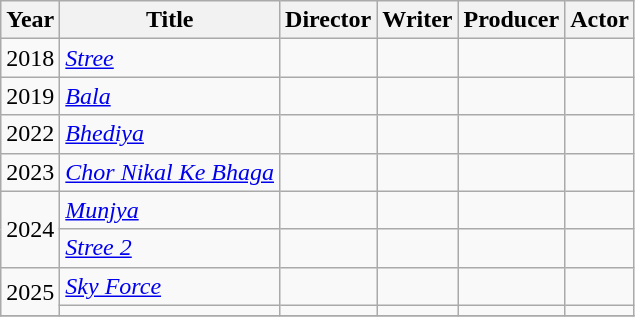<table class="wikitable">
<tr>
<th>Year</th>
<th>Title</th>
<th>Director</th>
<th>Writer</th>
<th>Producer</th>
<th>Actor</th>
</tr>
<tr>
<td>2018</td>
<td><em><a href='#'>Stree</a></em></td>
<td></td>
<td></td>
<td></td>
<td></td>
</tr>
<tr>
<td>2019</td>
<td><em><a href='#'>Bala</a></em></td>
<td></td>
<td></td>
<td></td>
<td></td>
</tr>
<tr>
<td>2022</td>
<td><em><a href='#'>Bhediya</a></em></td>
<td></td>
<td></td>
<td></td>
<td></td>
</tr>
<tr>
<td>2023</td>
<td><em><a href='#'>Chor Nikal Ke Bhaga</a></em></td>
<td></td>
<td></td>
<td></td>
<td></td>
</tr>
<tr>
<td rowspan="2">2024</td>
<td><em><a href='#'>Munjya</a></em></td>
<td></td>
<td></td>
<td></td>
<td></td>
</tr>
<tr>
<td><em><a href='#'>Stree 2</a></em></td>
<td></td>
<td></td>
<td></td>
<td></td>
</tr>
<tr>
<td rowspan="2">2025</td>
<td><em><a href='#'>Sky Force</a></td>
<td></td>
<td></td>
<td></td>
<td></td>
</tr>
<tr>
<td></td>
<td></td>
<td></td>
<td></td>
<td></td>
</tr>
<tr>
</tr>
</table>
